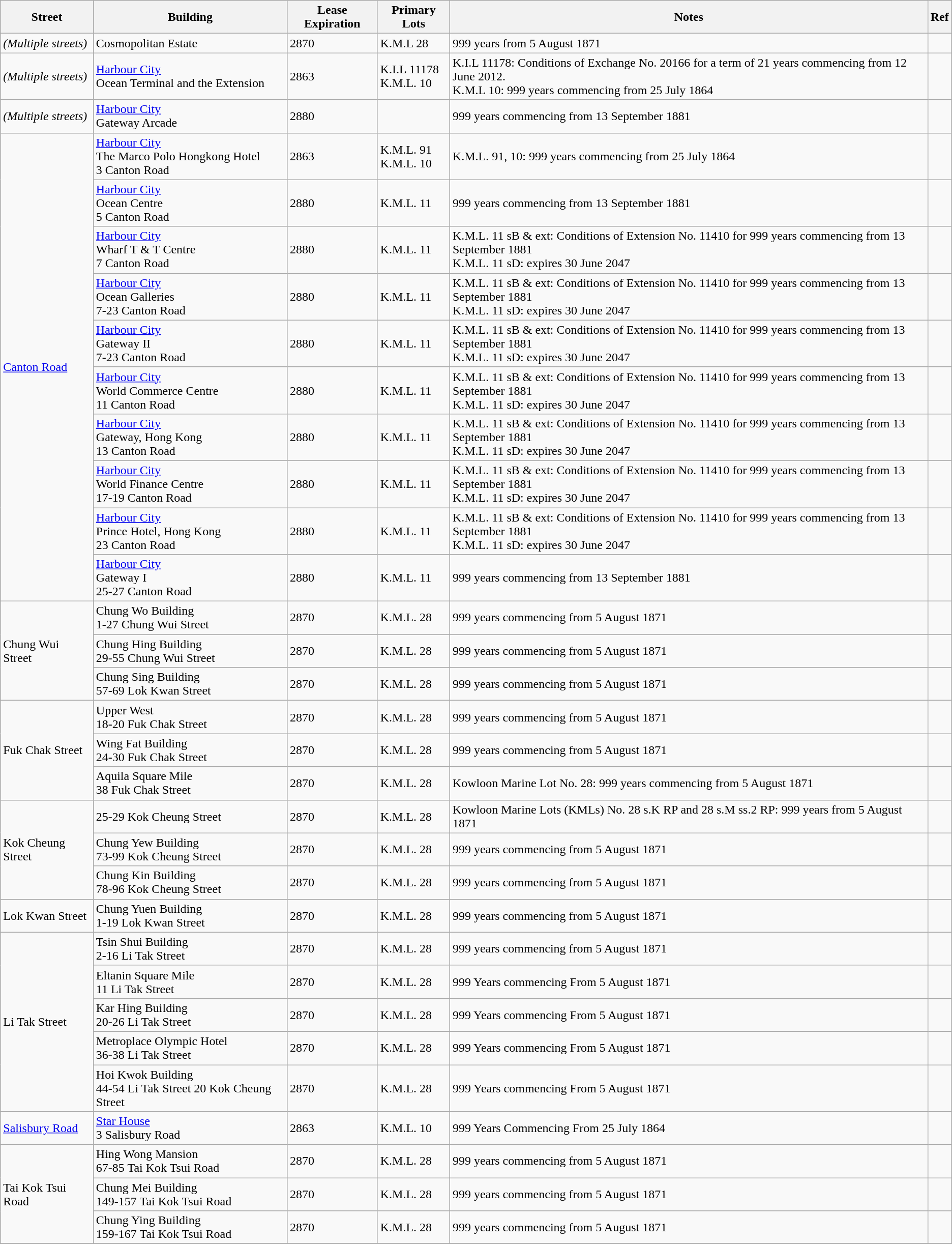<table class="wikitable">
<tr>
<th>Street</th>
<th>Building</th>
<th>Lease Expiration</th>
<th>Primary Lots</th>
<th>Notes</th>
<th>Ref</th>
</tr>
<tr>
<td><em>(Multiple streets)</em></td>
<td>Cosmopolitan Estate</td>
<td>2870</td>
<td>K.M.L 28</td>
<td>999 years from 5 August 1871</td>
<td></td>
</tr>
<tr>
<td><em>(Multiple streets)</em></td>
<td><a href='#'>Harbour City</a><br>Ocean Terminal and the Extension</td>
<td>2863</td>
<td>K.I.L 11178<br>K.M.L. 10</td>
<td>K.I.L 11178: Conditions of Exchange No. 20166 for a term of 21 years commencing from 12 June 2012.<br>K.M.L 10: 999 years commencing from 25 July 1864</td>
<td></td>
</tr>
<tr>
<td><em>(Multiple streets)</em></td>
<td><a href='#'>Harbour City</a><br>Gateway Arcade</td>
<td>2880</td>
<td></td>
<td>999 years commencing from 13 September 1881</td>
<td></td>
</tr>
<tr>
<td rowspan="10"><a href='#'>Canton Road</a></td>
<td><a href='#'>Harbour City</a><br>The Marco Polo Hongkong Hotel<br>3 Canton Road</td>
<td>2863</td>
<td>K.M.L. 91<br>K.M.L. 10</td>
<td>K.M.L. 91, 10: 999 years commencing from 25 July 1864</td>
<td></td>
</tr>
<tr>
<td><a href='#'>Harbour City</a><br>Ocean Centre<br>5 Canton Road</td>
<td>2880</td>
<td>K.M.L. 11</td>
<td>999 years commencing from 13 September 1881</td>
<td></td>
</tr>
<tr>
<td><a href='#'>Harbour City</a><br>Wharf T & T Centre<br>7 Canton Road</td>
<td>2880</td>
<td>K.M.L. 11</td>
<td>K.M.L. 11 sB & ext: Conditions of Extension No. 11410 for 999 years commencing from 13 September 1881<br>K.M.L. 11 sD: expires 30 June 2047</td>
<td></td>
</tr>
<tr>
<td><a href='#'>Harbour City</a><br>Ocean Galleries<br>7-23 Canton Road</td>
<td>2880</td>
<td>K.M.L. 11</td>
<td>K.M.L. 11 sB & ext: Conditions of Extension No. 11410 for 999 years commencing from 13 September 1881<br>K.M.L. 11 sD: expires 30 June 2047</td>
<td></td>
</tr>
<tr>
<td><a href='#'>Harbour City</a><br>Gateway II<br>7-23 Canton Road</td>
<td>2880</td>
<td>K.M.L. 11</td>
<td>K.M.L. 11 sB & ext: Conditions of Extension No. 11410 for 999 years commencing from 13 September 1881<br>K.M.L. 11 sD: expires 30 June 2047</td>
<td></td>
</tr>
<tr>
<td><a href='#'>Harbour City</a><br>World Commerce Centre<br>11 Canton Road</td>
<td>2880</td>
<td>K.M.L. 11</td>
<td>K.M.L. 11 sB & ext: Conditions of Extension No. 11410 for 999 years commencing from 13 September 1881<br>K.M.L. 11 sD: expires 30 June 2047</td>
<td></td>
</tr>
<tr>
<td><a href='#'>Harbour City</a><br>Gateway, Hong Kong<br>13 Canton Road</td>
<td>2880</td>
<td>K.M.L. 11</td>
<td>K.M.L. 11 sB & ext: Conditions of Extension No. 11410 for 999 years commencing from 13 September 1881<br>K.M.L. 11 sD: expires 30 June 2047</td>
<td></td>
</tr>
<tr>
<td><a href='#'>Harbour City</a><br>World Finance Centre<br>17-19 Canton Road</td>
<td>2880</td>
<td>K.M.L. 11</td>
<td>K.M.L. 11 sB & ext: Conditions of Extension No. 11410 for 999 years commencing from 13 September 1881<br>K.M.L. 11 sD: expires 30 June 2047</td>
<td></td>
</tr>
<tr>
<td><a href='#'>Harbour City</a><br>Prince Hotel, Hong Kong<br>23 Canton Road</td>
<td>2880</td>
<td>K.M.L. 11</td>
<td>K.M.L. 11 sB & ext: Conditions of Extension No. 11410 for 999 years commencing from 13 September 1881<br>K.M.L. 11 sD: expires 30 June 2047</td>
<td></td>
</tr>
<tr>
<td><a href='#'>Harbour City</a><br>Gateway I<br>25-27 Canton Road</td>
<td>2880</td>
<td>K.M.L. 11</td>
<td>999 years commencing from 13 September 1881</td>
<td></td>
</tr>
<tr>
<td rowspan="3">Chung Wui Street</td>
<td>Chung Wo Building<br>1-27 Chung Wui Street</td>
<td>2870</td>
<td>K.M.L. 28</td>
<td>999 years commencing from 5 August 1871</td>
<td></td>
</tr>
<tr>
<td>Chung Hing Building<br>29-55 Chung Wui Street</td>
<td>2870</td>
<td>K.M.L. 28</td>
<td>999 years commencing from 5 August 1871</td>
<td></td>
</tr>
<tr>
<td>Chung Sing Building<br>57-69 Lok Kwan Street</td>
<td>2870</td>
<td>K.M.L. 28</td>
<td>999 years commencing from 5 August 1871</td>
<td></td>
</tr>
<tr>
<td rowspan="3">Fuk Chak Street</td>
<td>Upper West<br>18-20 Fuk Chak Street</td>
<td>2870</td>
<td>K.M.L. 28</td>
<td>999 years commencing from 5 August 1871</td>
<td></td>
</tr>
<tr>
<td>Wing Fat Building<br>24-30 Fuk Chak Street</td>
<td>2870</td>
<td>K.M.L. 28</td>
<td>999 years commencing from 5 August 1871</td>
<td></td>
</tr>
<tr>
<td>Aquila Square Mile<br>38 Fuk Chak Street</td>
<td>2870</td>
<td>K.M.L. 28</td>
<td>Kowloon Marine Lot No. 28: 999 years commencing from 5 August 1871</td>
<td></td>
</tr>
<tr>
<td rowspan="3">Kok Cheung Street</td>
<td>25-29 Kok Cheung Street</td>
<td>2870</td>
<td>K.M.L. 28</td>
<td>Kowloon Marine Lots (KMLs) No. 28 s.K RP and 28 s.M ss.2 RP: 999 years from 5 August 1871</td>
<td></td>
</tr>
<tr>
<td>Chung Yew Building<br>73-99 Kok Cheung Street</td>
<td>2870</td>
<td>K.M.L. 28</td>
<td>999 years commencing from 5 August 1871</td>
<td></td>
</tr>
<tr>
<td>Chung Kin Building<br>78-96 Kok Cheung Street</td>
<td>2870</td>
<td>K.M.L. 28</td>
<td>999 years commencing from 5 August 1871</td>
<td></td>
</tr>
<tr>
<td>Lok Kwan Street</td>
<td>Chung Yuen Building<br>1-19 Lok Kwan Street</td>
<td>2870</td>
<td>K.M.L. 28</td>
<td>999 years commencing from 5 August 1871</td>
<td></td>
</tr>
<tr>
<td rowspan="5">Li Tak Street</td>
<td>Tsin Shui Building<br>2-16 Li Tak Street</td>
<td>2870</td>
<td>K.M.L. 28</td>
<td>999 years commencing from 5 August 1871</td>
<td></td>
</tr>
<tr>
<td>Eltanin Square Mile<br>11 Li Tak Street</td>
<td>2870</td>
<td>K.M.L. 28</td>
<td>999 Years commencing From 5 August 1871</td>
<td></td>
</tr>
<tr>
<td>Kar Hing Building<br>20-26 Li Tak Street</td>
<td>2870</td>
<td>K.M.L. 28</td>
<td>999 Years commencing From 5 August 1871</td>
<td></td>
</tr>
<tr>
<td>Metroplace Olympic Hotel<br>36-38 Li Tak Street</td>
<td>2870</td>
<td>K.M.L. 28</td>
<td>999 Years commencing From 5 August 1871</td>
<td></td>
</tr>
<tr>
<td>Hoi Kwok Building<br>44-54 Li Tak Street
20 Kok Cheung Street</td>
<td>2870</td>
<td>K.M.L. 28</td>
<td>999 Years commencing From 5 August 1871</td>
<td></td>
</tr>
<tr>
<td><a href='#'>Salisbury Road</a></td>
<td><a href='#'>Star House</a><br>3 Salisbury Road</td>
<td>2863</td>
<td>K.M.L. 10</td>
<td>999 Years Commencing From 25 July 1864</td>
<td></td>
</tr>
<tr>
<td rowspan="3">Tai Kok Tsui Road</td>
<td>Hing Wong Mansion<br>67-85 Tai Kok Tsui Road</td>
<td>2870</td>
<td>K.M.L. 28</td>
<td>999 years commencing from 5 August 1871</td>
<td></td>
</tr>
<tr>
<td>Chung Mei Building<br>149-157 Tai Kok Tsui Road</td>
<td>2870</td>
<td>K.M.L. 28</td>
<td>999 years commencing from 5 August 1871</td>
<td></td>
</tr>
<tr>
<td>Chung Ying Building<br>159-167 Tai Kok Tsui Road</td>
<td>2870</td>
<td>K.M.L. 28</td>
<td>999 years commencing from 5 August 1871</td>
<td></td>
</tr>
<tr>
</tr>
</table>
